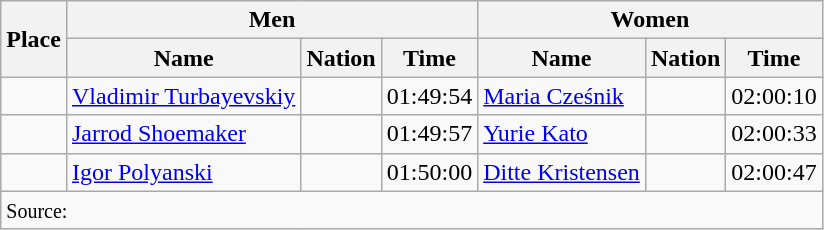<table class="wikitable">
<tr>
<th rowspan="2">Place</th>
<th colspan="3">Men</th>
<th colspan="3">Women</th>
</tr>
<tr>
<th>Name</th>
<th>Nation</th>
<th>Time</th>
<th>Name</th>
<th>Nation</th>
<th>Time</th>
</tr>
<tr>
<td align="center"></td>
<td><a href='#'>Vladimir Turbayevskiy</a></td>
<td></td>
<td>01:49:54</td>
<td><a href='#'>Maria Cześnik</a></td>
<td></td>
<td>02:00:10</td>
</tr>
<tr>
<td align="center"></td>
<td><a href='#'>Jarrod Shoemaker</a></td>
<td></td>
<td>01:49:57</td>
<td><a href='#'>Yurie Kato</a></td>
<td></td>
<td>02:00:33</td>
</tr>
<tr>
<td align="center"></td>
<td><a href='#'>Igor Polyanski</a></td>
<td></td>
<td>01:50:00</td>
<td><a href='#'>Ditte Kristensen</a></td>
<td></td>
<td>02:00:47</td>
</tr>
<tr>
<td colspan="7"><small>Source:</small></td>
</tr>
</table>
